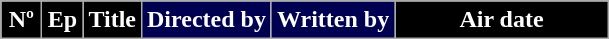<table class=wikitable style="background:#FFFFFF">
<tr style="color:#FFFFFF">
<th style="background:#000000; width:20px">Nº</th>
<th style="background:#000000; width:20px">Ep</th>
<th style="background:#000000">Title</th>
<th style="background:#000050;">Directed by</th>
<th style="background:#000050;">Written by</th>
<th style="background:#000000; width:135px">Air date<br>




















</th>
</tr>
</table>
